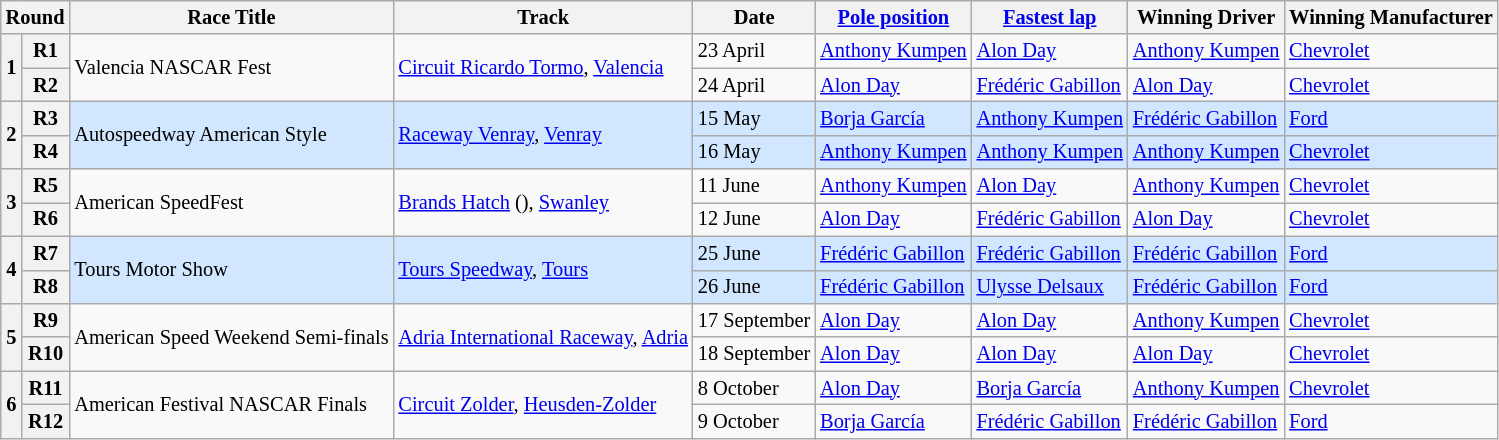<table class="wikitable" style="font-size:85%;">
<tr>
<th colspan=2>Round</th>
<th>Race Title</th>
<th>Track</th>
<th>Date</th>
<th><a href='#'>Pole position</a></th>
<th><a href='#'>Fastest lap</a></th>
<th>Winning Driver</th>
<th>Winning Manufacturer</th>
</tr>
<tr>
<th rowspan=2>1</th>
<th>R1</th>
<td rowspan=2>Valencia NASCAR Fest</td>
<td rowspan=2> <a href='#'>Circuit Ricardo Tormo</a>, <a href='#'>Valencia</a></td>
<td>23 April</td>
<td> <a href='#'>Anthony Kumpen</a></td>
<td> <a href='#'>Alon Day</a></td>
<td> <a href='#'>Anthony Kumpen</a></td>
<td><a href='#'>Chevrolet</a></td>
</tr>
<tr>
<th>R2</th>
<td>24 April</td>
<td> <a href='#'>Alon Day</a></td>
<td> <a href='#'>Frédéric Gabillon</a></td>
<td> <a href='#'>Alon Day</a></td>
<td><a href='#'>Chevrolet</a></td>
</tr>
<tr style="background:#D0E7FF;">
<th rowspan=2>2</th>
<th>R3</th>
<td rowspan=2>Autospeedway American Style</td>
<td rowspan=2> <a href='#'>Raceway Venray</a>, <a href='#'>Venray</a></td>
<td>15 May</td>
<td> <a href='#'>Borja García</a></td>
<td> <a href='#'>Anthony Kumpen</a></td>
<td> <a href='#'>Frédéric Gabillon</a></td>
<td><a href='#'>Ford</a></td>
</tr>
<tr style="background:#D0E7FF;">
<th>R4</th>
<td>16 May</td>
<td> <a href='#'>Anthony Kumpen</a></td>
<td> <a href='#'>Anthony Kumpen</a></td>
<td> <a href='#'>Anthony Kumpen</a></td>
<td><a href='#'>Chevrolet</a></td>
</tr>
<tr>
<th rowspan=2>3</th>
<th>R5</th>
<td rowspan=2>American SpeedFest</td>
<td rowspan=2> <a href='#'>Brands Hatch</a> (), <a href='#'>Swanley</a></td>
<td>11 June</td>
<td> <a href='#'>Anthony Kumpen</a></td>
<td> <a href='#'>Alon Day</a></td>
<td> <a href='#'>Anthony Kumpen</a></td>
<td><a href='#'>Chevrolet</a></td>
</tr>
<tr>
<th>R6</th>
<td>12 June</td>
<td> <a href='#'>Alon Day</a></td>
<td> <a href='#'>Frédéric Gabillon</a></td>
<td> <a href='#'>Alon Day</a></td>
<td><a href='#'>Chevrolet</a></td>
</tr>
<tr style="background:#D0E7FF;">
<th rowspan=2>4</th>
<th>R7</th>
<td rowspan=2>Tours Motor Show</td>
<td rowspan=2> <a href='#'>Tours Speedway</a>, <a href='#'>Tours</a></td>
<td>25 June</td>
<td> <a href='#'>Frédéric Gabillon</a></td>
<td> <a href='#'>Frédéric Gabillon</a></td>
<td> <a href='#'>Frédéric Gabillon</a></td>
<td><a href='#'>Ford</a></td>
</tr>
<tr style="background:#D0E7FF;">
<th>R8</th>
<td>26 June</td>
<td> <a href='#'>Frédéric Gabillon</a></td>
<td> <a href='#'>Ulysse Delsaux</a></td>
<td> <a href='#'>Frédéric Gabillon</a></td>
<td><a href='#'>Ford</a></td>
</tr>
<tr>
<th rowspan=2>5</th>
<th>R9</th>
<td rowspan=2>American Speed Weekend Semi-finals</td>
<td rowspan=2> <a href='#'>Adria International Raceway</a>, <a href='#'>Adria</a></td>
<td>17 September</td>
<td> <a href='#'>Alon Day</a></td>
<td> <a href='#'>Alon Day</a></td>
<td> <a href='#'>Anthony Kumpen</a></td>
<td><a href='#'>Chevrolet</a></td>
</tr>
<tr>
<th>R10</th>
<td>18 September</td>
<td> <a href='#'>Alon Day</a></td>
<td> <a href='#'>Alon Day</a></td>
<td> <a href='#'>Alon Day</a></td>
<td><a href='#'>Chevrolet</a></td>
</tr>
<tr>
<th rowspan=2>6</th>
<th>R11</th>
<td rowspan=2>American Festival NASCAR Finals</td>
<td rowspan=2> <a href='#'>Circuit Zolder</a>, <a href='#'>Heusden-Zolder</a></td>
<td>8 October</td>
<td> <a href='#'>Alon Day</a></td>
<td> <a href='#'>Borja García</a></td>
<td> <a href='#'>Anthony Kumpen</a></td>
<td><a href='#'>Chevrolet</a></td>
</tr>
<tr>
<th>R12</th>
<td>9 October</td>
<td> <a href='#'>Borja García</a></td>
<td> <a href='#'>Frédéric Gabillon</a></td>
<td> <a href='#'>Frédéric Gabillon</a></td>
<td><a href='#'>Ford</a></td>
</tr>
</table>
